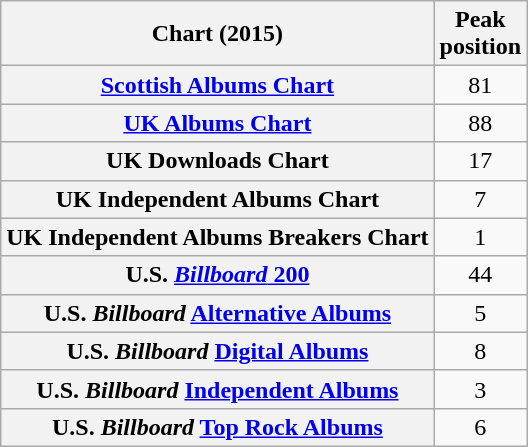<table class="wikitable sortable plainrowheaders" style="text-align:center">
<tr>
<th scope="col">Chart (2015)</th>
<th scope="col">Peak<br> position</th>
</tr>
<tr>
<th scope="row"><a href='#'>Scottish Albums Chart</a></th>
<td>81</td>
</tr>
<tr>
<th scope="row"><a href='#'>UK Albums Chart</a></th>
<td>88</td>
</tr>
<tr>
<th scope="row">UK Downloads Chart</th>
<td>17</td>
</tr>
<tr>
<th scope="row">UK Independent Albums Chart</th>
<td>7</td>
</tr>
<tr>
<th scope="row">UK Independent Albums Breakers Chart</th>
<td>1</td>
</tr>
<tr>
<th scope="row">U.S. <a href='#'><em>Billboard</em> 200</a></th>
<td>44</td>
</tr>
<tr>
<th scope="row">U.S. <em>Billboard</em> <a href='#'>Alternative Albums</a></th>
<td>5</td>
</tr>
<tr>
<th scope="row">U.S. <em>Billboard</em> <a href='#'>Digital Albums</a></th>
<td>8</td>
</tr>
<tr>
<th scope="row">U.S. <em>Billboard</em> <a href='#'>Independent Albums</a></th>
<td>3</td>
</tr>
<tr>
<th scope="row">U.S. <em>Billboard</em> <a href='#'>Top Rock Albums</a></th>
<td>6</td>
</tr>
</table>
